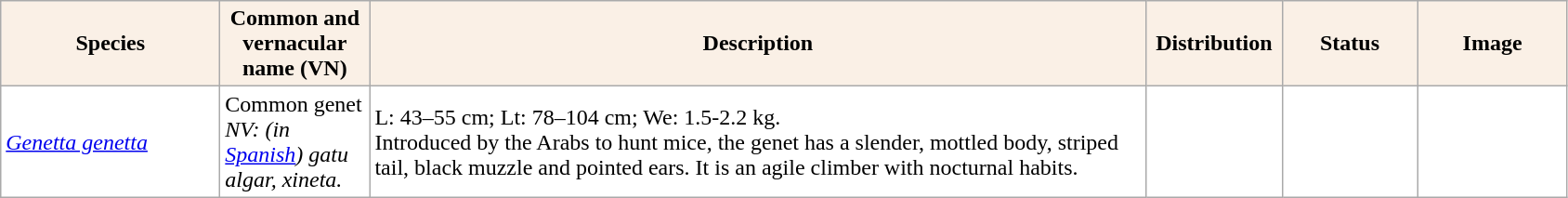<table class="sortable wikitable" border="0" style="background:#ffffff" align="top">
<tr>
<th scope="col" style="background-color:Linen; color:Black" width="150">Species</th>
<th scope="col" style="background-color:Linen; color:Black" width="100">Common and vernacular name (VN)</th>
<th scope="col" style="background:Linen; color:Black" width="550">Description</th>
<th scope="col" style="background-color:Linen; color:Black" width="90">Distribution</th>
<th scope="col" style="background-color:Linen; color:Black" width="90">Status</th>
<th scope="col" style="background:Linen; color:Black" width="100">Image</th>
</tr>
<tr>
<td><em><a href='#'>Genetta genetta</a></em></td>
<td>Common genet<br><em>NV: (in <a href='#'>Spanish</a>) gatu algar, xineta.</em></td>
<td>L: 43–55 cm; Lt: 78–104 cm; We: 1.5-2.2 kg.<br>Introduced by the Arabs to hunt mice, the genet has a slender, mottled body, striped tail, black muzzle and pointed ears. It is an agile climber with nocturnal habits.</td>
<td></td>
<td></td>
<td></td>
</tr>
</table>
